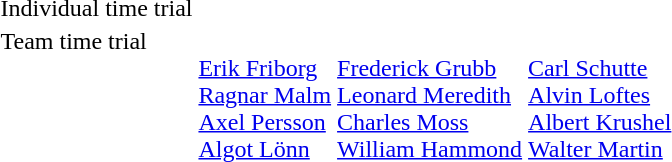<table>
<tr>
<td>Individual time trial<br></td>
<td></td>
<td></td>
<td></td>
</tr>
<tr valign="top">
<td>Team time trial<br></td>
<td><br><a href='#'>Erik Friborg</a><br><a href='#'>Ragnar Malm</a><br><a href='#'>Axel Persson</a><br><a href='#'>Algot Lönn</a></td>
<td><br><a href='#'>Frederick Grubb</a><br><a href='#'>Leonard Meredith</a><br><a href='#'>Charles Moss</a><br><a href='#'>William Hammond</a></td>
<td><br><a href='#'>Carl Schutte</a><br><a href='#'>Alvin Loftes</a><br><a href='#'>Albert Krushel</a><br><a href='#'>Walter Martin</a></td>
</tr>
</table>
